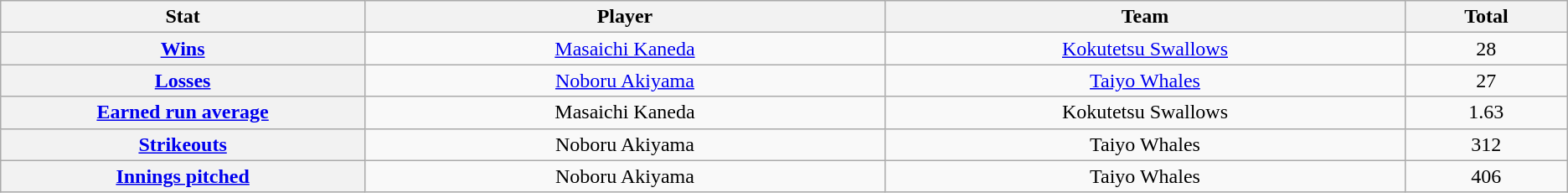<table class="wikitable" style="text-align:center;">
<tr>
<th scope="col" width="7%">Stat</th>
<th scope="col" width="10%">Player</th>
<th scope="col" width="10%">Team</th>
<th scope="col" width="3%">Total</th>
</tr>
<tr>
<th scope="row" style="text-align:center;"><a href='#'>Wins</a></th>
<td><a href='#'>Masaichi Kaneda</a></td>
<td><a href='#'>Kokutetsu Swallows</a></td>
<td>28</td>
</tr>
<tr>
<th scope="row" style="text-align:center;"><a href='#'>Losses</a></th>
<td><a href='#'>Noboru Akiyama</a></td>
<td><a href='#'>Taiyo Whales</a></td>
<td>27</td>
</tr>
<tr>
<th scope="row" style="text-align:center;"><a href='#'>Earned run average</a></th>
<td>Masaichi Kaneda</td>
<td>Kokutetsu Swallows</td>
<td>1.63</td>
</tr>
<tr>
<th scope="row" style="text-align:center;"><a href='#'>Strikeouts</a></th>
<td>Noboru Akiyama</td>
<td>Taiyo Whales</td>
<td>312</td>
</tr>
<tr>
<th scope="row" style="text-align:center;"><a href='#'>Innings pitched</a></th>
<td>Noboru Akiyama</td>
<td>Taiyo Whales</td>
<td>406</td>
</tr>
</table>
